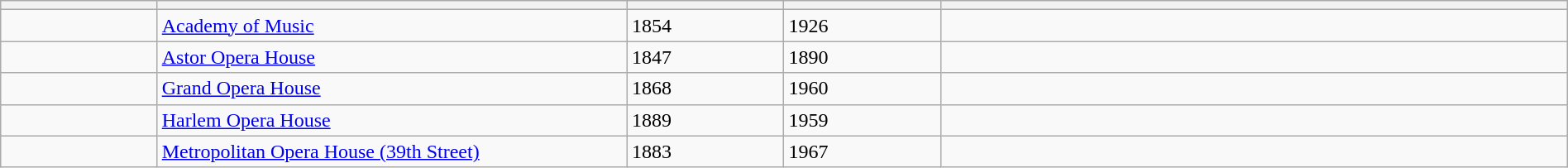<table class="wikitable sortable" style="width:100%;">
<tr>
<th style="width:10%;"></th>
<th style="width:30%;"></th>
<th style="width:10%;"></th>
<th style="width:10%;"></th>
<th style="width:40%;"></th>
</tr>
<tr>
<td></td>
<td><a href='#'>Academy of Music</a></td>
<td>1854</td>
<td>1926</td>
<td></td>
</tr>
<tr>
<td></td>
<td><a href='#'>Astor Opera House</a></td>
<td>1847</td>
<td>1890</td>
<td></td>
</tr>
<tr>
<td></td>
<td><a href='#'>Grand Opera House</a></td>
<td>1868</td>
<td>1960</td>
<td></td>
</tr>
<tr>
<td></td>
<td><a href='#'>Harlem Opera House</a></td>
<td>1889</td>
<td>1959</td>
<td></td>
</tr>
<tr>
<td></td>
<td><a href='#'>Metropolitan Opera House (39th Street)</a></td>
<td>1883</td>
<td>1967</td>
<td></td>
</tr>
</table>
